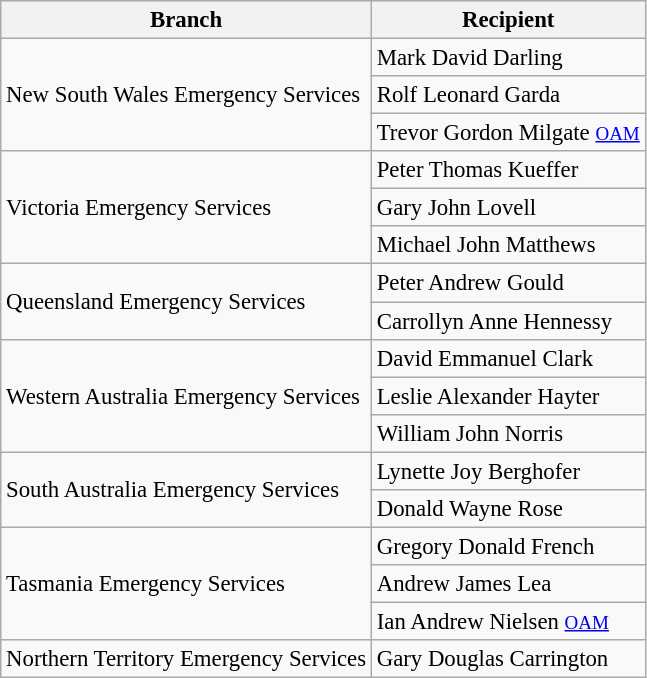<table class="wikitable" style="font-size:95%;">
<tr>
<th>Branch</th>
<th>Recipient</th>
</tr>
<tr>
<td rowspan="3">New South Wales Emergency Services</td>
<td>Mark David Darling</td>
</tr>
<tr>
<td>Rolf Leonard Garda</td>
</tr>
<tr>
<td>Trevor Gordon Milgate <small><a href='#'>OAM</a></small></td>
</tr>
<tr>
<td rowspan="3">Victoria Emergency Services</td>
<td>Peter Thomas Kueffer</td>
</tr>
<tr>
<td>Gary John Lovell</td>
</tr>
<tr>
<td>Michael John Matthews</td>
</tr>
<tr>
<td rowspan="2">Queensland Emergency Services</td>
<td>Peter Andrew Gould</td>
</tr>
<tr>
<td>Carrollyn Anne Hennessy</td>
</tr>
<tr>
<td rowspan="3">Western Australia Emergency Services</td>
<td>David Emmanuel Clark</td>
</tr>
<tr>
<td>Leslie Alexander Hayter</td>
</tr>
<tr>
<td>William John Norris</td>
</tr>
<tr>
<td rowspan="2">South Australia Emergency Services</td>
<td>Lynette Joy Berghofer</td>
</tr>
<tr>
<td>Donald Wayne Rose</td>
</tr>
<tr>
<td rowspan="3">Tasmania Emergency Services</td>
<td>Gregory Donald French</td>
</tr>
<tr>
<td>Andrew James Lea</td>
</tr>
<tr>
<td>Ian Andrew Nielsen <small><a href='#'>OAM</a></small></td>
</tr>
<tr>
<td>Northern Territory Emergency Services</td>
<td>Gary Douglas Carrington</td>
</tr>
</table>
